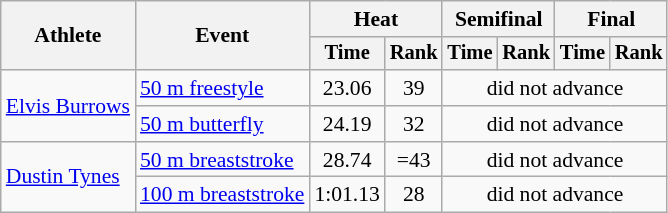<table class=wikitable style="font-size:90%">
<tr>
<th rowspan="2">Athlete</th>
<th rowspan="2">Event</th>
<th colspan="2">Heat</th>
<th colspan="2">Semifinal</th>
<th colspan="2">Final</th>
</tr>
<tr style="font-size:95%">
<th>Time</th>
<th>Rank</th>
<th>Time</th>
<th>Rank</th>
<th>Time</th>
<th>Rank</th>
</tr>
<tr align=center>
<td align=left rowspan=2><a href='#'>Elvis Burrows</a></td>
<td align=left><a href='#'>50 m freestyle</a></td>
<td>23.06</td>
<td>39</td>
<td colspan=4>did not advance</td>
</tr>
<tr align=center>
<td align=left><a href='#'>50 m butterfly</a></td>
<td>24.19</td>
<td>32</td>
<td colspan=4>did not advance</td>
</tr>
<tr align=center>
<td align=left rowspan=2><a href='#'>Dustin Tynes</a></td>
<td align=left><a href='#'>50 m breaststroke</a></td>
<td>28.74</td>
<td>=43</td>
<td colspan=4>did not advance</td>
</tr>
<tr align=center>
<td align=left><a href='#'>100 m breaststroke</a></td>
<td>1:01.13</td>
<td>28</td>
<td colspan=4>did not advance</td>
</tr>
</table>
